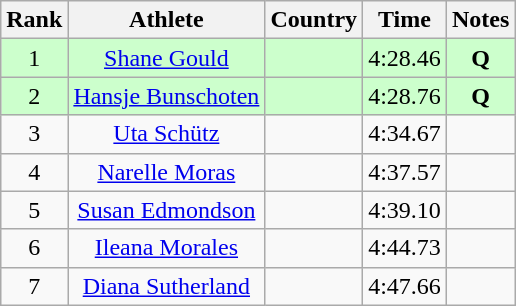<table class="wikitable sortable" style="text-align:center">
<tr>
<th>Rank</th>
<th>Athlete</th>
<th>Country</th>
<th>Time</th>
<th>Notes</th>
</tr>
<tr bgcolor=ccffcc>
<td>1</td>
<td><a href='#'>Shane Gould</a></td>
<td align=left></td>
<td>4:28.46</td>
<td><strong> Q</strong></td>
</tr>
<tr bgcolor=ccffcc>
<td>2</td>
<td><a href='#'>Hansje Bunschoten</a></td>
<td align=left></td>
<td>4:28.76</td>
<td><strong> Q </strong></td>
</tr>
<tr>
<td>3</td>
<td><a href='#'>Uta Schütz</a></td>
<td align=left></td>
<td>4:34.67</td>
<td><strong> </strong></td>
</tr>
<tr>
<td>4</td>
<td><a href='#'>Narelle Moras</a></td>
<td align=left></td>
<td>4:37.57</td>
<td><strong> </strong></td>
</tr>
<tr>
<td>5</td>
<td><a href='#'>Susan Edmondson</a></td>
<td align=left></td>
<td>4:39.10</td>
<td><strong> </strong></td>
</tr>
<tr>
<td>6</td>
<td><a href='#'>Ileana Morales</a></td>
<td align=left></td>
<td>4:44.73</td>
<td><strong> </strong></td>
</tr>
<tr>
<td>7</td>
<td><a href='#'>Diana Sutherland</a></td>
<td align=left></td>
<td>4:47.66</td>
<td><strong> </strong></td>
</tr>
</table>
